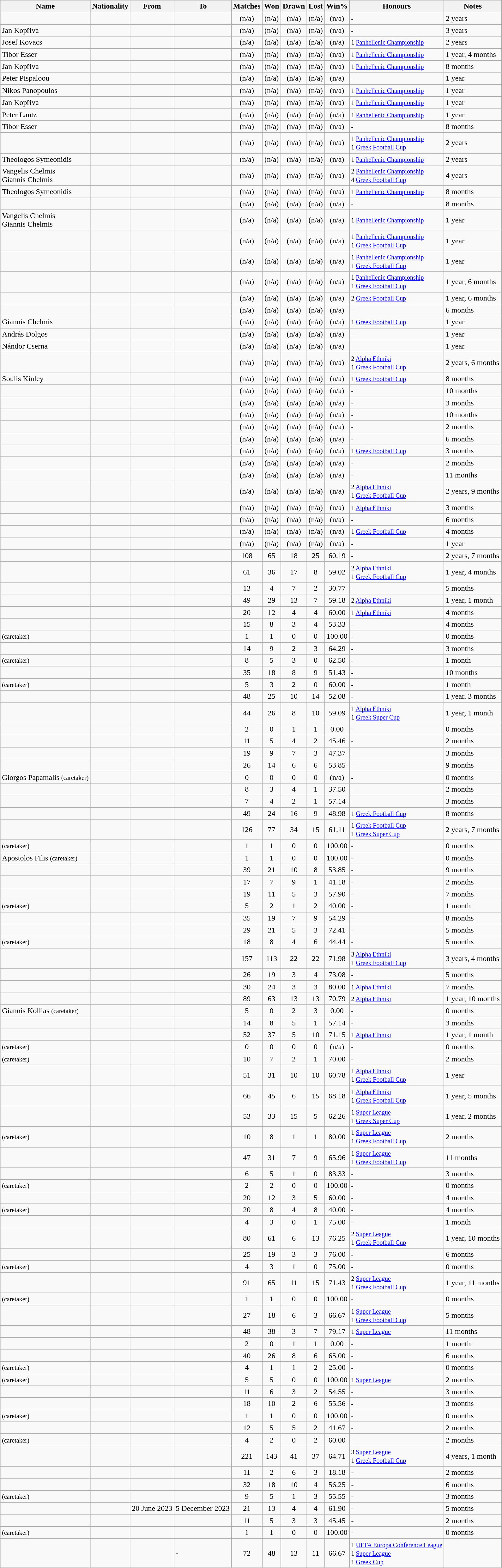<table class="wikitable sortable">
<tr>
<th>Name</th>
<th>Nationality</th>
<th>From</th>
<th class="unsortable">To</th>
<th>Matches</th>
<th>Won</th>
<th>Drawn</th>
<th>Lost</th>
<th>Win%</th>
<th class="unsortable">Honours</th>
<th class="unsortable">Notes</th>
</tr>
<tr>
<td align=left></td>
<td style="text-align: center;"></td>
<td align=left></td>
<td align=left></td>
<td align=center>(n/a)</td>
<td align=center>(n/a)</td>
<td align=center>(n/a)</td>
<td align=center>(n/a)</td>
<td align=center>(n/a)</td>
<td align=left><small>-</small></td>
<td>2 years</td>
</tr>
<tr>
<td align=left>Jan Kopřiva</td>
<td style="text-align: center;"></td>
<td align=left></td>
<td align=left></td>
<td align=center>(n/a)</td>
<td align=center>(n/a)</td>
<td align=center>(n/a)</td>
<td align=center>(n/a)</td>
<td align=center>(n/a)</td>
<td align=left><small>-</small></td>
<td>3 years</td>
</tr>
<tr>
<td align=left>Josef Kovacs</td>
<td style="text-align: center;"></td>
<td align=left></td>
<td align=left></td>
<td align=center>(n/a)</td>
<td align=center>(n/a)</td>
<td align=center>(n/a)</td>
<td align=center>(n/a)</td>
<td align=center>(n/a)</td>
<td align=left><small>1 <a href='#'>Panhellenic Championship</a></small></td>
<td>2 years</td>
</tr>
<tr>
<td align=left>Tibor Esser</td>
<td style="text-align: center;"></td>
<td align=left></td>
<td align=left></td>
<td align=center>(n/a)</td>
<td align=center>(n/a)</td>
<td align=center>(n/a)</td>
<td align=center>(n/a)</td>
<td align=center>(n/a)</td>
<td align=left><small>1 <a href='#'>Panhellenic Championship</a></small></td>
<td>1 year, 4 months</td>
</tr>
<tr>
<td align=left>Jan Kopřiva</td>
<td style="text-align: center;"></td>
<td align=left></td>
<td align=left></td>
<td align=center>(n/a)</td>
<td align=center>(n/a)</td>
<td align=center>(n/a)</td>
<td align=center>(n/a)</td>
<td align=center>(n/a)</td>
<td align=left><small>1 <a href='#'>Panhellenic Championship</a></small></td>
<td>8 months</td>
</tr>
<tr>
<td align=left>Peter Pispaloou</td>
<td style="text-align: center;"></td>
<td align=left></td>
<td align=left></td>
<td align=center>(n/a)</td>
<td align=center>(n/a)</td>
<td align=center>(n/a)</td>
<td align=center>(n/a)</td>
<td align=center>(n/a)</td>
<td align=left><small>-</small></td>
<td>1 year</td>
</tr>
<tr>
<td align=left>Nikos Panopoulos</td>
<td style="text-align: center;"></td>
<td align=left></td>
<td align=left></td>
<td align=center>(n/a)</td>
<td align=center>(n/a)</td>
<td align=center>(n/a)</td>
<td align=center>(n/a)</td>
<td align=center>(n/a)</td>
<td align=left><small>1 <a href='#'>Panhellenic Championship</a></small></td>
<td>1 year</td>
</tr>
<tr>
<td align=left>Jan Kopřiva</td>
<td style="text-align: center;"></td>
<td align=left></td>
<td align=left></td>
<td align=center>(n/a)</td>
<td align=center>(n/a)</td>
<td align=center>(n/a)</td>
<td align=center>(n/a)</td>
<td align=center>(n/a)</td>
<td align=left><small>1 <a href='#'>Panhellenic Championship</a></small></td>
<td>1 year</td>
</tr>
<tr>
<td align=left>Peter Lantz</td>
<td style="text-align: center;"></td>
<td align=left></td>
<td align=left></td>
<td align=center>(n/a)</td>
<td align=center>(n/a)</td>
<td align=center>(n/a)</td>
<td align=center>(n/a)</td>
<td align=center>(n/a)</td>
<td align=left><small>1 <a href='#'>Panhellenic Championship</a></small></td>
<td>1 year</td>
</tr>
<tr>
<td align=left>Tibor Esser</td>
<td style="text-align: center;"></td>
<td align=left></td>
<td align=left></td>
<td align=center>(n/a)</td>
<td align=center>(n/a)</td>
<td align=center>(n/a)</td>
<td align=center>(n/a)</td>
<td align=center>(n/a)</td>
<td align=left><small>-</small></td>
<td>8 months</td>
</tr>
<tr>
<td align=left></td>
<td style="text-align: center;"></td>
<td align=left></td>
<td align=left></td>
<td align=center>(n/a)</td>
<td align=center>(n/a)</td>
<td align=center>(n/a)</td>
<td align=center>(n/a)</td>
<td align=center>(n/a)</td>
<td align=left><small>1 <a href='#'>Panhellenic Championship</a><br>1 <a href='#'>Greek Football Cup</a><br></small></td>
<td>2 years</td>
</tr>
<tr>
<td align=left>Theologos Symeonidis</td>
<td style="text-align: center;"></td>
<td align=left></td>
<td align=left></td>
<td align=center>(n/a)</td>
<td align=center>(n/a)</td>
<td align=center>(n/a)</td>
<td align=center>(n/a)</td>
<td align=center>(n/a)</td>
<td align=left><small>1 <a href='#'>Panhellenic Championship</a></small></td>
<td>2 years</td>
</tr>
<tr>
<td align=left>Vangelis Chelmis<br>Giannis Chelmis</td>
<td style="text-align: center;"><br></td>
<td align=left></td>
<td align=left></td>
<td align=center>(n/a)</td>
<td align=center>(n/a)</td>
<td align=center>(n/a)</td>
<td align=center>(n/a)</td>
<td align=center>(n/a)</td>
<td align=left><small>2 <a href='#'>Panhellenic Championship</a><br>4 <a href='#'>Greek Football Cup</a><br></small></td>
<td>4 years</td>
</tr>
<tr>
<td align=left>Theologos Symeonidis</td>
<td style="text-align: center;"></td>
<td align=left></td>
<td align=left></td>
<td align=center>(n/a)</td>
<td align=center>(n/a)</td>
<td align=center>(n/a)</td>
<td align=center>(n/a)</td>
<td align=center>(n/a)</td>
<td align=left><small>1 <a href='#'>Panhellenic Championship</a></small></td>
<td>8 months</td>
</tr>
<tr>
<td align=left></td>
<td style="text-align: center;"></td>
<td align=left></td>
<td align=left></td>
<td align=center>(n/a)</td>
<td align=center>(n/a)</td>
<td align=center>(n/a)</td>
<td align=center>(n/a)</td>
<td align=center>(n/a)</td>
<td align=left><small>-</small></td>
<td>8 months</td>
</tr>
<tr>
<td align=left>Vangelis Chelmis<br>Giannis Chelmis</td>
<td style="text-align: center;"><br></td>
<td align=left></td>
<td align=left></td>
<td align=center>(n/a)</td>
<td align=center>(n/a)</td>
<td align=center>(n/a)</td>
<td align=center>(n/a)</td>
<td align=center>(n/a)</td>
<td align=left><small>1 <a href='#'>Panhellenic Championship</a></small></td>
<td>1 year</td>
</tr>
<tr>
<td align=left></td>
<td style="text-align: center;"></td>
<td align=left></td>
<td align=left></td>
<td align=center>(n/a)</td>
<td align=center>(n/a)</td>
<td align=center>(n/a)</td>
<td align=center>(n/a)</td>
<td align=center>(n/a)</td>
<td align=left><small>1 <a href='#'>Panhellenic Championship</a><br>1 <a href='#'>Greek Football Cup</a><br></small></td>
<td>1 year</td>
</tr>
<tr>
<td align=left></td>
<td style="text-align: center;"></td>
<td align=left></td>
<td align=left></td>
<td align=center>(n/a)</td>
<td align=center>(n/a)</td>
<td align=center>(n/a)</td>
<td align=center>(n/a)</td>
<td align=center>(n/a)</td>
<td align=left><small>1 <a href='#'>Panhellenic Championship</a><br>1 <a href='#'>Greek Football Cup</a><br></small></td>
<td>1 year</td>
</tr>
<tr>
<td align=left></td>
<td style="text-align: center;"></td>
<td align=left></td>
<td align=left></td>
<td align=center>(n/a)</td>
<td align=center>(n/a)</td>
<td align=center>(n/a)</td>
<td align=center>(n/a)</td>
<td align=center>(n/a)</td>
<td align=left><small>1 <a href='#'>Panhellenic Championship</a><br>1 <a href='#'>Greek Football Cup</a><br></small></td>
<td>1 year, 6 months</td>
</tr>
<tr>
<td align=left></td>
<td style="text-align: center;"></td>
<td align=left></td>
<td align=left></td>
<td align=center>(n/a)</td>
<td align=center>(n/a)</td>
<td align=center>(n/a)</td>
<td align=center>(n/a)</td>
<td align=center>(n/a)</td>
<td align=left><small>2 <a href='#'>Greek Football Cup</a></small></td>
<td>1 year, 6 months</td>
</tr>
<tr>
<td align=left></td>
<td style="text-align: center;"></td>
<td align=left></td>
<td align=left></td>
<td align=center>(n/a)</td>
<td align=center>(n/a)</td>
<td align=center>(n/a)</td>
<td align=center>(n/a)</td>
<td align=center>(n/a)</td>
<td align=left><small>-</small></td>
<td>6 months</td>
</tr>
<tr>
<td align=left>Giannis Chelmis</td>
<td style="text-align: center;"></td>
<td align=left></td>
<td align=left></td>
<td align=center>(n/a)</td>
<td align=center>(n/a)</td>
<td align=center>(n/a)</td>
<td align=center>(n/a)</td>
<td align=center>(n/a)</td>
<td align=left><small>1 <a href='#'>Greek Football Cup</a></small></td>
<td>1 year</td>
</tr>
<tr>
<td align=left>András Dolgos</td>
<td style="text-align: center;"></td>
<td align=left></td>
<td align=left></td>
<td align=center>(n/a)</td>
<td align=center>(n/a)</td>
<td align=center>(n/a)</td>
<td align=center>(n/a)</td>
<td align=center>(n/a)</td>
<td align=left><small>-</small></td>
<td>1 year</td>
</tr>
<tr>
<td align=left>Nándor Cserna</td>
<td style="text-align: center;"></td>
<td align=left></td>
<td align=left></td>
<td align=center>(n/a)</td>
<td align=center>(n/a)</td>
<td align=center>(n/a)</td>
<td align=center>(n/a)</td>
<td align=center>(n/a)</td>
<td align=left><small>-</small></td>
<td>1 year</td>
</tr>
<tr>
<td align=left></td>
<td style="text-align: center;"></td>
<td align=left></td>
<td align=left></td>
<td align=center>(n/a)</td>
<td align=center>(n/a)</td>
<td align=center>(n/a)</td>
<td align=center>(n/a)</td>
<td align=center>(n/a)</td>
<td align=left><small>2 <a href='#'>Alpha Ethniki</a><br>1 <a href='#'>Greek Football Cup</a><br></small></td>
<td>2 years, 6 months</td>
</tr>
<tr>
<td align=left>Soulis Kinley</td>
<td style="text-align: center;"></td>
<td align=left></td>
<td align=left></td>
<td align=center>(n/a)</td>
<td align=center>(n/a)</td>
<td align=center>(n/a)</td>
<td align=center>(n/a)</td>
<td align=center>(n/a)</td>
<td align=left><small>1 <a href='#'>Greek Football Cup</a></small></td>
<td>8 months</td>
</tr>
<tr>
<td align=left></td>
<td style="text-align: center;"></td>
<td align=left></td>
<td align=left></td>
<td align=center>(n/a)</td>
<td align=center>(n/a)</td>
<td align=center>(n/a)</td>
<td align=center>(n/a)</td>
<td align=center>(n/a)</td>
<td align=left><small>-</small></td>
<td>10 months</td>
</tr>
<tr>
<td align=left></td>
<td style="text-align: center;"></td>
<td align=left></td>
<td align=left></td>
<td align=center>(n/a)</td>
<td align=center>(n/a)</td>
<td align=center>(n/a)</td>
<td align=center>(n/a)</td>
<td align=center>(n/a)</td>
<td align=left><small>-</small></td>
<td>3 months</td>
</tr>
<tr>
<td align=left></td>
<td style="text-align: center;"></td>
<td align=left></td>
<td align=left></td>
<td align=center>(n/a)</td>
<td align=center>(n/a)</td>
<td align=center>(n/a)</td>
<td align=center>(n/a)</td>
<td align=center>(n/a)</td>
<td align=left><small>-</small></td>
<td>10 months</td>
</tr>
<tr>
<td align=left></td>
<td style="text-align: center;"></td>
<td align=left></td>
<td align=left></td>
<td align=center>(n/a)</td>
<td align=center>(n/a)</td>
<td align=center>(n/a)</td>
<td align=center>(n/a)</td>
<td align=center>(n/a)</td>
<td align=left><small>-</small></td>
<td>2 months</td>
</tr>
<tr>
<td align=left></td>
<td style="text-align: center;"></td>
<td align=left></td>
<td align=left></td>
<td align=center>(n/a)</td>
<td align=center>(n/a)</td>
<td align=center>(n/a)</td>
<td align=center>(n/a)</td>
<td align=center>(n/a)</td>
<td align=left><small>-</small></td>
<td>6 months</td>
</tr>
<tr>
<td align=left></td>
<td style="text-align: center;"></td>
<td align=left></td>
<td align=left></td>
<td align=center>(n/a)</td>
<td align=center>(n/a)</td>
<td align=center>(n/a)</td>
<td align=center>(n/a)</td>
<td align=center>(n/a)</td>
<td align=left><small>1 <a href='#'>Greek Football Cup</a></small></td>
<td>3 months</td>
</tr>
<tr>
<td align=left></td>
<td style="text-align: center;"></td>
<td align=left></td>
<td align=left></td>
<td align=center>(n/a)</td>
<td align=center>(n/a)</td>
<td align=center>(n/a)</td>
<td align=center>(n/a)</td>
<td align=center>(n/a)</td>
<td align=left><small>-</small></td>
<td>2 months</td>
</tr>
<tr>
<td align=left></td>
<td style="text-align: center;"></td>
<td align=left></td>
<td align=left></td>
<td align=center>(n/a)</td>
<td align=center>(n/a)</td>
<td align=center>(n/a)</td>
<td align=center>(n/a)</td>
<td align=center>(n/a)</td>
<td align=left><small>-</small></td>
<td>11 months</td>
</tr>
<tr>
<td align=left></td>
<td style="text-align: center;"></td>
<td align=left></td>
<td align=left></td>
<td align=center>(n/a)</td>
<td align=center>(n/a)</td>
<td align=center>(n/a)</td>
<td align=center>(n/a)</td>
<td align=center>(n/a)</td>
<td align=left><small>2 <a href='#'>Alpha Ethniki</a><br>1 <a href='#'>Greek Football Cup</a><br></small></td>
<td>2 years, 9 months</td>
</tr>
<tr>
<td align=left></td>
<td style="text-align: center;"></td>
<td align=left></td>
<td align=left></td>
<td align=center>(n/a)</td>
<td align=center>(n/a)</td>
<td align=center>(n/a)</td>
<td align=center>(n/a)</td>
<td align=center>(n/a)</td>
<td align=left><small>1 <a href='#'>Alpha Ethniki</a></small></td>
<td>3 months</td>
</tr>
<tr>
<td align=left></td>
<td style="text-align: center;"></td>
<td align=left></td>
<td align=left></td>
<td align=center>(n/a)</td>
<td align=center>(n/a)</td>
<td align=center>(n/a)</td>
<td align=center>(n/a)</td>
<td align=center>(n/a)</td>
<td align=left><small>-</small></td>
<td>6 months</td>
</tr>
<tr>
<td align=left></td>
<td style="text-align: center;"></td>
<td align=left></td>
<td align=left></td>
<td align=center>(n/a)</td>
<td align=center>(n/a)</td>
<td align=center>(n/a)</td>
<td align=center>(n/a)</td>
<td align=center>(n/a)</td>
<td align=left><small>1 <a href='#'>Greek Football Cup</a></small></td>
<td>4 months</td>
</tr>
<tr>
<td align=left></td>
<td style="text-align: center;"></td>
<td align=left></td>
<td align=left></td>
<td align=center>(n/a)</td>
<td align=center>(n/a)</td>
<td align=center>(n/a)</td>
<td align=center>(n/a)</td>
<td align=center>(n/a)</td>
<td align=left><small>-</small></td>
<td>1 year</td>
</tr>
<tr>
<td align=left></td>
<td style="text-align: center;"></td>
<td align=left></td>
<td align=left></td>
<td align=center>108</td>
<td align=center>65</td>
<td align=center>18</td>
<td align=center>25</td>
<td align=center>60.19</td>
<td align=left><small>-</small></td>
<td>2 years, 7 months</td>
</tr>
<tr>
<td align=left></td>
<td style="text-align: center;"></td>
<td align=left></td>
<td align=left></td>
<td align=center>61</td>
<td align=center>36</td>
<td align=center>17</td>
<td align=center>8</td>
<td align=center>59.02</td>
<td align=left><small>2 <a href='#'>Alpha Ethniki</a><br>1 <a href='#'>Greek Football Cup</a><br></small></td>
<td>1 year, 4 months</td>
</tr>
<tr>
<td align=left></td>
<td style="text-align: center;"></td>
<td align=left></td>
<td align=left></td>
<td align=center>13</td>
<td align=center>4</td>
<td align=center>7</td>
<td align=center>2</td>
<td align=center>30.77</td>
<td align=left><small>-</small></td>
<td>5 months</td>
</tr>
<tr>
<td align=left></td>
<td style="text-align: center;"></td>
<td align=left></td>
<td align=left></td>
<td align=center>49</td>
<td align=center>29</td>
<td align=center>13</td>
<td align=center>7</td>
<td align=center>59.18</td>
<td align=left><small>2 <a href='#'>Alpha Ethniki</a></small></td>
<td>1 year, 1 month</td>
</tr>
<tr>
<td align=left></td>
<td style="text-align: center;"></td>
<td align=left></td>
<td align=left></td>
<td align=center>20</td>
<td align=center>12</td>
<td align=center>4</td>
<td align=center>4</td>
<td align=center>60.00</td>
<td align=left><small>1 <a href='#'>Alpha Ethniki</a></small></td>
<td>4 months</td>
</tr>
<tr>
<td align=left></td>
<td style="text-align: center;"></td>
<td align=left></td>
<td align=left></td>
<td align=center>15</td>
<td align=center>8</td>
<td align=center>3</td>
<td align=center>4</td>
<td align=center>53.33</td>
<td align=left><small>-</small></td>
<td>4 months</td>
</tr>
<tr>
<td align=left> <small>(caretaker)</small></td>
<td style="text-align: center;"></td>
<td align=left></td>
<td align=left></td>
<td align=center>1</td>
<td align=center>1</td>
<td align=center>0</td>
<td align=center>0</td>
<td align=center>100.00</td>
<td align=left><small>-</small></td>
<td>0 months</td>
</tr>
<tr>
<td align=left></td>
<td style="text-align: center;"></td>
<td align=left></td>
<td align=left></td>
<td align=center>14</td>
<td align=center>9</td>
<td align=center>2</td>
<td align=center>3</td>
<td align=center>64.29</td>
<td align=left><small>-</small></td>
<td>3 months</td>
</tr>
<tr>
<td align=left> <small>(caretaker)</small></td>
<td style="text-align: center;"></td>
<td align=left></td>
<td align=left></td>
<td align=center>8</td>
<td align=center>5</td>
<td align=center>3</td>
<td align=center>0</td>
<td align=center>62.50</td>
<td align=left><small>-</small></td>
<td>1 month</td>
</tr>
<tr>
<td align=left></td>
<td style="text-align: center;"></td>
<td align=left></td>
<td align=left></td>
<td align=center>35</td>
<td align=center>18</td>
<td align=center>8</td>
<td align=center>9</td>
<td align=center>51.43</td>
<td align=left><small>-</small></td>
<td>10 months</td>
</tr>
<tr>
<td align=left> <small>(caretaker)</small></td>
<td style="text-align: center;"></td>
<td align=left></td>
<td align=left></td>
<td align=center>5</td>
<td align=center>3</td>
<td align=center>2</td>
<td align=center>0</td>
<td align=center>60.00</td>
<td align=left><small>-</small></td>
<td>1 month</td>
</tr>
<tr>
<td align=left></td>
<td style="text-align: center;"></td>
<td align=left></td>
<td align=left></td>
<td align=center>48</td>
<td align=center>25</td>
<td align=center>10</td>
<td align=center>14</td>
<td align=center>52.08</td>
<td align=left><small>-</small></td>
<td>1 year, 3 months</td>
</tr>
<tr>
<td align=left></td>
<td style="text-align: center;"></td>
<td align=left></td>
<td align=left></td>
<td align=center>44</td>
<td align=center>26</td>
<td align=center>8</td>
<td align=center>10</td>
<td align=center>59.09</td>
<td align=left><small>1 <a href='#'>Alpha Ethniki</a><br>1 <a href='#'>Greek Super Cup</a><br></small></td>
<td>1 year, 1 month</td>
</tr>
<tr>
<td align=left></td>
<td style="text-align: center;"></td>
<td align=left></td>
<td align=left></td>
<td align=center>2</td>
<td align=center>0</td>
<td align=center>1</td>
<td align=center>1</td>
<td align=center>0.00</td>
<td align=left><small>-</small></td>
<td>0 months</td>
</tr>
<tr>
<td align=left></td>
<td style="text-align: center;"></td>
<td align=left></td>
<td align=left></td>
<td align=center>11</td>
<td align=center>5</td>
<td align=center>4</td>
<td align=center>2</td>
<td align=center>45.46</td>
<td align=left><small>-</small></td>
<td>2 months</td>
</tr>
<tr>
<td align=left></td>
<td style="text-align: center;"></td>
<td align=left></td>
<td align=left></td>
<td align=center>19</td>
<td align=center>9</td>
<td align=center>7</td>
<td align=center>3</td>
<td align=center>47.37</td>
<td align=left><small>-</small></td>
<td>3 months</td>
</tr>
<tr>
<td align=left></td>
<td style="text-align: center;"></td>
<td align=left></td>
<td align=left></td>
<td align=center>26</td>
<td align=center>14</td>
<td align=center>6</td>
<td align=center>6</td>
<td align=center>53.85</td>
<td align=left><small>-</small></td>
<td>9 months</td>
</tr>
<tr>
<td align=left>Giorgos Papamalis <small>(caretaker)</small></td>
<td style="text-align: center;"></td>
<td align=left></td>
<td align=left></td>
<td align=center>0</td>
<td align=center>0</td>
<td align=center>0</td>
<td align=center>0</td>
<td align=center>(n/a)</td>
<td align=left><small>-</small></td>
<td>0 months</td>
</tr>
<tr>
<td align=left></td>
<td style="text-align: center;"></td>
<td align=left></td>
<td align=left></td>
<td align=center>8</td>
<td align=center>3</td>
<td align=center>4</td>
<td align=center>1</td>
<td align=center>37.50</td>
<td align=left><small>-</small></td>
<td>2 months</td>
</tr>
<tr>
<td align=left></td>
<td style="text-align: center;"></td>
<td align=left></td>
<td align=left></td>
<td align=center>7</td>
<td align=center>4</td>
<td align=center>2</td>
<td align=center>1</td>
<td align=center>57.14</td>
<td align=left><small>-</small></td>
<td>3 months</td>
</tr>
<tr>
<td align=left></td>
<td style="text-align: center;"></td>
<td align=left></td>
<td align=left></td>
<td align=center>49</td>
<td align=center>24</td>
<td align=center>16</td>
<td align=center>9</td>
<td align=center>48.98</td>
<td align=left><small>1 <a href='#'>Greek Football Cup</a></small></td>
<td>8 months</td>
</tr>
<tr>
<td align=left></td>
<td style="text-align: center;"></td>
<td align=left></td>
<td align=left></td>
<td align=center>126</td>
<td align=center>77</td>
<td align=center>34</td>
<td align=center>15</td>
<td align=center>61.11</td>
<td align=left><small>1 <a href='#'>Greek Football Cup</a><br>1 <a href='#'>Greek Super Cup</a><br></small></td>
<td>2 years, 7 months</td>
</tr>
<tr>
<td align=left> <small>(caretaker)</small></td>
<td style="text-align: center;"></td>
<td align=left></td>
<td align=left></td>
<td align=center>1</td>
<td align=center>1</td>
<td align=center>0</td>
<td align=center>0</td>
<td align=center>100.00</td>
<td align=left><small>-</small></td>
<td>0 months</td>
</tr>
<tr>
<td align=left>Apostolos Filis <small>(caretaker)</small></td>
<td style="text-align: center;"></td>
<td align=left></td>
<td align=left></td>
<td align=center>1</td>
<td align=center>1</td>
<td align=center>0</td>
<td align=center>0</td>
<td align=center>100.00</td>
<td align=left><small>-</small></td>
<td>0 months</td>
</tr>
<tr>
<td align=left></td>
<td style="text-align: center;"></td>
<td align=left></td>
<td align=left></td>
<td align=center>39</td>
<td align=center>21</td>
<td align=center>10</td>
<td align=center>8</td>
<td align=center>53.85</td>
<td align=left><small>-</small></td>
<td>9 months</td>
</tr>
<tr>
<td align=left></td>
<td style="text-align: center;"></td>
<td align=left></td>
<td align=left></td>
<td align=center>17</td>
<td align=center>7</td>
<td align=center>9</td>
<td align=center>1</td>
<td align=center>41.18</td>
<td align=left><small>-</small></td>
<td>2 months</td>
</tr>
<tr>
<td align=left></td>
<td style="text-align: center;"></td>
<td align=left></td>
<td align=left></td>
<td align=center>19</td>
<td align=center>11</td>
<td align=center>5</td>
<td align=center>3</td>
<td align=center>57.90</td>
<td align=left><small>-</small></td>
<td>7 months</td>
</tr>
<tr>
<td align=left> <small>(caretaker)</small></td>
<td style="text-align: center;"></td>
<td align=left></td>
<td align=left></td>
<td align=center>5</td>
<td align=center>2</td>
<td align=center>1</td>
<td align=center>2</td>
<td align=center>40.00</td>
<td align=left><small>-</small></td>
<td>1 month</td>
</tr>
<tr>
<td align=left></td>
<td style="text-align: center;"></td>
<td align=left></td>
<td align=left></td>
<td align=center>35</td>
<td align=center>19</td>
<td align=center>7</td>
<td align=center>9</td>
<td align=center>54.29</td>
<td align=left><small>-</small></td>
<td>8 months</td>
</tr>
<tr>
<td align=left></td>
<td style="text-align: center;"></td>
<td align=left></td>
<td align=left></td>
<td align=center>29</td>
<td align=center>21</td>
<td align=center>5</td>
<td align=center>3</td>
<td align=center>72.41</td>
<td align=left><small>-</small></td>
<td>5 months</td>
</tr>
<tr>
<td align=left> <small>(caretaker)</small></td>
<td style="text-align: center;"></td>
<td align=left></td>
<td align=left></td>
<td align=center>18</td>
<td align=center>8</td>
<td align=center>4</td>
<td align=center>6</td>
<td align=center>44.44</td>
<td align=left><small>-</small></td>
<td>5 months</td>
</tr>
<tr>
<td align=left></td>
<td style="text-align: center;"></td>
<td align=left></td>
<td align=left></td>
<td align=center>157</td>
<td align=center>113</td>
<td align=center>22</td>
<td align=center>22</td>
<td align=center>71.98</td>
<td align=left><small>3 <a href='#'>Alpha Ethniki</a><br>1 <a href='#'>Greek Football Cup</a><br></small></td>
<td>3 years, 4 months</td>
</tr>
<tr>
<td align=left></td>
<td style="text-align: center;"></td>
<td align=left></td>
<td align=left></td>
<td align=center>26</td>
<td align=center>19</td>
<td align=center>3</td>
<td align=center>4</td>
<td align=center>73.08</td>
<td align=left><small>-</small></td>
<td>5 months</td>
</tr>
<tr>
<td align=left></td>
<td style="text-align: center;"></td>
<td align=left></td>
<td align=left></td>
<td align=center>30</td>
<td align=center>24</td>
<td align=center>3</td>
<td align=center>3</td>
<td align=center>80.00</td>
<td align=left><small>1 <a href='#'>Alpha Ethniki</a></small></td>
<td>7 months</td>
</tr>
<tr>
<td align=left></td>
<td style="text-align: center;"></td>
<td align=left></td>
<td align=left></td>
<td align=center>89</td>
<td align=center>63</td>
<td align=center>13</td>
<td align=center>13</td>
<td align=center>70.79</td>
<td align=left><small>2 <a href='#'>Alpha Ethniki</a></small></td>
<td>1 year, 10 months</td>
</tr>
<tr>
<td align=left>Giannis Kollias <small>(caretaker)</small></td>
<td style="text-align: center;"></td>
<td align=left></td>
<td align=left></td>
<td align=center>5</td>
<td align=center>0</td>
<td align=center>2</td>
<td align=center>3</td>
<td align=center>0.00</td>
<td align=left><small>-</small></td>
<td>0 months</td>
</tr>
<tr>
<td align=left></td>
<td style="text-align: center;"></td>
<td align=left></td>
<td align=left></td>
<td align=center>14</td>
<td align=center>8</td>
<td align=center>5</td>
<td align=center>1</td>
<td align=center>57.14</td>
<td align=left><small>-</small></td>
<td>3 months</td>
</tr>
<tr>
<td align=left></td>
<td style="text-align: center;"></td>
<td align=left></td>
<td align=left></td>
<td align=center>52</td>
<td align=center>37</td>
<td align=center>5</td>
<td align=center>10</td>
<td align=center>71.15</td>
<td align=left><small>1 <a href='#'>Alpha Ethniki</a></small></td>
<td>1 year, 1 month</td>
</tr>
<tr>
<td align=left> <small>(caretaker)</small></td>
<td style="text-align: center;"></td>
<td align=left></td>
<td align=left></td>
<td align=center>0</td>
<td align=center>0</td>
<td align=center>0</td>
<td align=center>0</td>
<td align=center>(n/a)</td>
<td align=left><small>-</small></td>
<td>0 months</td>
</tr>
<tr>
<td align=left> <small>(caretaker)</small></td>
<td style="text-align: center;"></td>
<td align=left></td>
<td align=left></td>
<td align=center>10</td>
<td align=center>7</td>
<td align=center>2</td>
<td align=center>1</td>
<td align=center>70.00</td>
<td align=left><small>-</small></td>
<td>2 months</td>
</tr>
<tr>
<td align=left></td>
<td style="text-align: center;"></td>
<td align=left></td>
<td align=left></td>
<td align=center>51</td>
<td align=center>31</td>
<td align=center>10</td>
<td align=center>10</td>
<td align=center>60.78</td>
<td align=left><small>1 <a href='#'>Alpha Ethniki</a><br>1 <a href='#'>Greek Football Cup</a><br></small></td>
<td>1 year</td>
</tr>
<tr>
<td align=left></td>
<td style="text-align: center;"></td>
<td align=left></td>
<td align=left></td>
<td align=center>66</td>
<td align=center>45</td>
<td align=center>6</td>
<td align=center>15</td>
<td align=center>68.18</td>
<td align=left><small>1 <a href='#'>Alpha Ethniki</a><br>1 <a href='#'>Greek Football Cup</a><br></small></td>
<td>1 year, 5 months</td>
</tr>
<tr>
<td align=left></td>
<td style="text-align: center;"></td>
<td align=left></td>
<td align=left></td>
<td align=center>53</td>
<td align=center>33</td>
<td align=center>15</td>
<td align=center>5</td>
<td align=center>62.26</td>
<td align=left><small>1 <a href='#'>Super League</a><br>1 <a href='#'>Greek Super Cup</a><br></small></td>
<td>1 year, 2 months</td>
</tr>
<tr>
<td align=left> <small>(caretaker)</small></td>
<td style="text-align: center;"></td>
<td align=left></td>
<td align=left></td>
<td align=center>10</td>
<td align=center>8</td>
<td align=center>1</td>
<td align=center>1</td>
<td align=center>80.00</td>
<td align=left><small>1 <a href='#'>Super League</a><br>1 <a href='#'>Greek Football Cup</a><br></small></td>
<td>2 months</td>
</tr>
<tr>
<td align=left></td>
<td style="text-align: center;"></td>
<td align=left></td>
<td align=left></td>
<td align=center>47</td>
<td align=center>31</td>
<td align=center>7</td>
<td align=center>9</td>
<td align=center>65.96</td>
<td align=left><small>1 <a href='#'>Super League</a><br>1 <a href='#'>Greek Football Cup</a><br></small></td>
<td>11 months</td>
</tr>
<tr>
<td align=left></td>
<td style="text-align: center;"></td>
<td align=left></td>
<td align=left></td>
<td align=center>6</td>
<td align=center>5</td>
<td align=center>1</td>
<td align=center>0</td>
<td align=center>83.33</td>
<td align=left><small>-</small></td>
<td>3 months</td>
</tr>
<tr>
<td align=left> <small>(caretaker)</small></td>
<td style="text-align: center;"></td>
<td align=left></td>
<td align=left></td>
<td align=center>2</td>
<td align=center>2</td>
<td align=center>0</td>
<td align=center>0</td>
<td align=center>100.00</td>
<td align=left><small>-</small></td>
<td>0 months</td>
</tr>
<tr>
<td align=left></td>
<td style="text-align: center;"></td>
<td align=left></td>
<td align=left></td>
<td align=center>20</td>
<td align=center>12</td>
<td align=center>3</td>
<td align=center>5</td>
<td align=center>60.00</td>
<td align=left><small>-</small></td>
<td>4 months</td>
</tr>
<tr>
<td align=left> <small>(caretaker)</small></td>
<td style="text-align: center;"></td>
<td align=left></td>
<td align=left></td>
<td align=center>20</td>
<td align=center>8</td>
<td align=center>4</td>
<td align=center>8</td>
<td align=center>40.00</td>
<td align=left><small>-</small></td>
<td>4 months</td>
</tr>
<tr>
<td align=left></td>
<td style="text-align: center;"></td>
<td align=left></td>
<td align=left></td>
<td align=center>4</td>
<td align=center>3</td>
<td align=center>0</td>
<td align=center>1</td>
<td align=center>75.00</td>
<td align=left><small>-</small></td>
<td>1 month</td>
</tr>
<tr>
<td align=left></td>
<td style="text-align: center;"></td>
<td align=left></td>
<td align=left></td>
<td align=center>80</td>
<td align=center>61</td>
<td align=center>6</td>
<td align=center>13</td>
<td align=center>76.25</td>
<td align=left><small>2 <a href='#'>Super League</a><br>1 <a href='#'>Greek Football Cup</a><br></small></td>
<td align=left>1 year, 10 months</td>
</tr>
<tr>
<td align=left></td>
<td style="text-align: center;"></td>
<td align=left></td>
<td align=left></td>
<td align=center>25</td>
<td align=center>19</td>
<td align=center>3</td>
<td align=center>3</td>
<td align=center>76.00</td>
<td align=left><small>-</small></td>
<td>6 months</td>
</tr>
<tr>
<td align=left> <small>(caretaker)</small></td>
<td style="text-align: center;"></td>
<td align=left></td>
<td align=left></td>
<td align=center>4</td>
<td align=center>3</td>
<td align=center>1</td>
<td align=center>0</td>
<td align=center>75.00</td>
<td align=left><small>-</small></td>
<td>0 months</td>
</tr>
<tr>
<td align=left></td>
<td style="text-align: center;"></td>
<td align=left></td>
<td align=left></td>
<td align=center>91</td>
<td align=center>65</td>
<td align=center>11</td>
<td align=center>15</td>
<td align=center>71.43</td>
<td align=left><small>2 <a href='#'>Super League</a><br>1 <a href='#'>Greek Football Cup</a><br></small></td>
<td>1 year, 11 months</td>
</tr>
<tr>
<td align=left> <small>(caretaker)</small></td>
<td style="text-align: center;"></td>
<td align=left></td>
<td align=left></td>
<td align=center>1</td>
<td align=center>1</td>
<td align=center>0</td>
<td align=center>0</td>
<td align=center>100.00</td>
<td align=left><small>-</small></td>
<td>0 months</td>
</tr>
<tr>
<td align=left></td>
<td style="text-align: center;"></td>
<td align=left></td>
<td align=left></td>
<td align=center>27</td>
<td align=center>18</td>
<td align=center>6</td>
<td align=center>3</td>
<td align=center>66.67</td>
<td align=left><small>1 <a href='#'>Super League</a><br>1 <a href='#'>Greek Football Cup</a><br></small></td>
<td>5 months</td>
</tr>
<tr>
<td align=left></td>
<td style="text-align: center;"></td>
<td align=left></td>
<td align=left></td>
<td align=center>48</td>
<td align=center>38</td>
<td align=center>3</td>
<td align=center>7</td>
<td align=center>79.17</td>
<td align=left><small>1 <a href='#'>Super League</a></small></td>
<td>11 months</td>
</tr>
<tr>
<td align=left></td>
<td style="text-align: center;"></td>
<td align=left></td>
<td align=left></td>
<td align=center>2</td>
<td align=center>0</td>
<td align=center>1</td>
<td align=center>1</td>
<td align=center>0.00</td>
<td align=left><small>-</small></td>
<td>1 month</td>
</tr>
<tr>
<td align=left></td>
<td style="text-align: center;"></td>
<td align=left></td>
<td align=left></td>
<td align=center>40</td>
<td align=center>26</td>
<td align=center>8</td>
<td align=center>6</td>
<td align=center>65.00</td>
<td align=left><small>-</small></td>
<td>6 months</td>
</tr>
<tr>
<td align=left> <small>(caretaker)</small></td>
<td style="text-align: center;"></td>
<td align=left></td>
<td align=left></td>
<td align=center>4</td>
<td align=center>1</td>
<td align=center>1</td>
<td align=center>2</td>
<td align=center>25.00</td>
<td align=left><small>-</small></td>
<td>0 months</td>
</tr>
<tr>
<td align=left> <small>(caretaker)</small></td>
<td style="text-align: center;"></td>
<td align=left></td>
<td align=left></td>
<td align=center>5</td>
<td align=center>5</td>
<td align=center>0</td>
<td align=center>0</td>
<td align=center>100.00</td>
<td align=left><small>1 <a href='#'>Super League</a></small></td>
<td>2 months</td>
</tr>
<tr>
<td align=left></td>
<td style="text-align: center;"></td>
<td align=left></td>
<td align=left></td>
<td align=center>11</td>
<td align=center>6</td>
<td align=center>3</td>
<td align=center>2</td>
<td align=center>54.55</td>
<td align=left><small>-</small></td>
<td>3 months</td>
</tr>
<tr>
<td align=left></td>
<td style="text-align: center;"></td>
<td align=left></td>
<td align=left></td>
<td align=center>18</td>
<td align=center>10</td>
<td align=center>2</td>
<td align=center>6</td>
<td align=center>55.56</td>
<td align=left><small>-</small></td>
<td>3 months</td>
</tr>
<tr>
<td align=left> <small>(caretaker)</small></td>
<td style="text-align: center;"></td>
<td align=left></td>
<td align=left></td>
<td align=center>1</td>
<td align=center>1</td>
<td align=center>0</td>
<td align=center>0</td>
<td align=center>100.00</td>
<td align=left><small>-</small></td>
<td>0 months</td>
</tr>
<tr>
<td align=left></td>
<td style="text-align: center;"></td>
<td align=left></td>
<td align=left></td>
<td align=center>12</td>
<td align=center>5</td>
<td align=center>5</td>
<td align=center>2</td>
<td align=center>41.67</td>
<td align=left><small>-</small></td>
<td>2 months</td>
</tr>
<tr>
<td align=left> <small>(caretaker)</small></td>
<td style="text-align: center;"></td>
<td align=left></td>
<td align=left></td>
<td align=center>4</td>
<td align=center>2</td>
<td align=center>0</td>
<td align=center>2</td>
<td align=center>60.00</td>
<td align=left><small>-</small></td>
<td align=left>2 months</td>
</tr>
<tr>
<td align=left></td>
<td style="text-align: center;"></td>
<td align=left></td>
<td align=left></td>
<td align=center>221</td>
<td align=center>143</td>
<td align=center>41</td>
<td align=center>37</td>
<td align=center>64.71</td>
<td align=left><small>3 <a href='#'>Super League</a><br>1 <a href='#'>Greek Football Cup</a><br></small></td>
<td align=left>4 years, 1 month</td>
</tr>
<tr>
<td align=left></td>
<td style="text-align: center;"></td>
<td align=left></td>
<td align=left></td>
<td align=center>11</td>
<td align=center>2</td>
<td align=center>6</td>
<td align=center>3</td>
<td align=center>18.18</td>
<td align=left>-</td>
<td align=left>2 months</td>
</tr>
<tr>
<td align=left></td>
<td style="text-align: center;"></td>
<td align=left></td>
<td align=left></td>
<td align=center>32</td>
<td align=center>18</td>
<td align=center>10</td>
<td align=center>4</td>
<td align=center>56.25</td>
<td align=left>-</td>
<td align=left>6 months</td>
</tr>
<tr>
<td align=left> <small>(caretaker)</small></td>
<td style="text-align: center;"></td>
<td align=left></td>
<td align=left></td>
<td align=center>9</td>
<td align=center>5</td>
<td align=center>1</td>
<td align=center>3</td>
<td align=center>55.55</td>
<td>-</td>
<td align=left>3 months</td>
</tr>
<tr>
<td align=left></td>
<td style="text-align: center;"></td>
<td>20 June 2023</td>
<td>5 December 2023</td>
<td align=center>21</td>
<td align=center>13</td>
<td align=center>4</td>
<td align=center>4</td>
<td align=center>61.90</td>
<td>-</td>
<td align=left>5 months</td>
</tr>
<tr>
<td align=left></td>
<td style="text-align: center;"></td>
<td align=left></td>
<td align=left></td>
<td align=center>11</td>
<td align=center>5</td>
<td align=center>3</td>
<td align=center>3</td>
<td align=center>45.45</td>
<td>-</td>
<td align=left>2 months</td>
</tr>
<tr>
<td align=left> <small>(caretaker)</small></td>
<td style="text-align: center;"></td>
<td align=left></td>
<td align=left></td>
<td align=center>1</td>
<td align=center>1</td>
<td align=center>0</td>
<td align=center>0</td>
<td align=center>100.00</td>
<td>-</td>
<td align=left>0 months</td>
</tr>
<tr>
<td align=left></td>
<td style="text-align: center;"></td>
<td align=left></td>
<td>-</td>
<td align=center>72</td>
<td align=center>48</td>
<td align=center>13</td>
<td align=center>11</td>
<td align=center>66.67</td>
<td align=left><small>1 <a href='#'>UEFA Europa Conference League</a> <br>1 <a href='#'>Super League</a><br>1 <a href='#'>Greek Cup</a></small></td>
<td align=left></td>
</tr>
</table>
